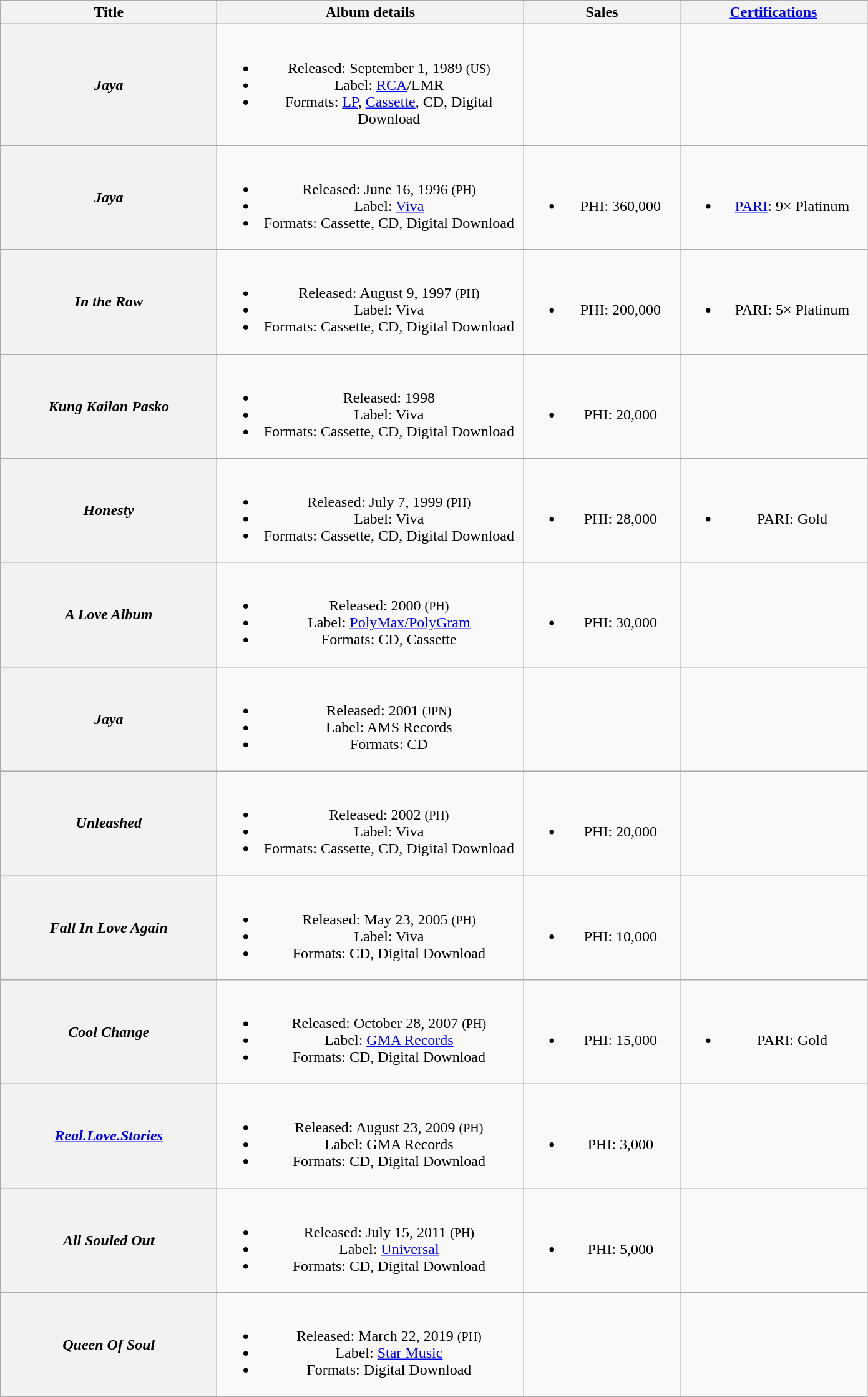<table class="wikitable plainrowheaders" style="text-align:center;">
<tr>
<th style="width:14em;">Title</th>
<th style="width:20em;">Album details</th>
<th style="width:10em;">Sales</th>
<th style="width:12em;"><a href='#'>Certifications</a></th>
</tr>
<tr>
<th scope="row"><em>Jaya</em></th>
<td><br><ul><li>Released: September 1, 1989 <small>(US)</small></li><li>Label: <a href='#'>RCA</a>/LMR</li><li>Formats:  <a href='#'>LP</a>, <a href='#'>Cassette</a>, CD, Digital Download</li></ul></td>
<td></td>
<td></td>
</tr>
<tr>
<th scope="row"><em>Jaya</em></th>
<td><br><ul><li>Released: June 16, 1996 <small>(PH)</small></li><li>Label: <a href='#'>Viva</a></li><li>Formats: Cassette, CD, Digital Download</li></ul></td>
<td><br><ul><li>PHI: 360,000</li></ul></td>
<td><br><ul><li><a href='#'>PARI</a>: 9× Platinum</li></ul></td>
</tr>
<tr>
<th scope="row"><em>In the Raw</em></th>
<td><br><ul><li>Released: August 9, 1997 <small>(PH)</small></li><li>Label: Viva</li><li>Formats: Cassette, CD, Digital Download</li></ul></td>
<td><br><ul><li>PHI: 200,000</li></ul></td>
<td><br><ul><li>PARI: 5× Platinum</li></ul></td>
</tr>
<tr>
<th scope="row"><em>Kung Kailan Pasko</em></th>
<td><br><ul><li>Released: 1998</li><li>Label: Viva</li><li>Formats: Cassette, CD, Digital Download</li></ul></td>
<td><br><ul><li>PHI: 20,000</li></ul></td>
<td></td>
</tr>
<tr>
<th scope="row"><em>Honesty</em></th>
<td><br><ul><li>Released: July 7, 1999 <small>(PH)</small></li><li>Label: Viva</li><li>Formats: Cassette, CD, Digital Download</li></ul></td>
<td><br><ul><li>PHI: 28,000</li></ul></td>
<td><br><ul><li>PARI: Gold</li></ul></td>
</tr>
<tr>
<th scope="row"><em>A Love Album</em></th>
<td><br><ul><li>Released: 2000 <small>(PH)</small></li><li>Label: <a href='#'>PolyMax/PolyGram</a></li><li>Formats:  CD, Cassette</li></ul></td>
<td><br><ul><li>PHI: 30,000</li></ul></td>
<td></td>
</tr>
<tr>
<th scope="row"><em>Jaya</em></th>
<td><br><ul><li>Released:  2001 <small>(JPN)</small></li><li>Label: AMS Records</li><li>Formats: CD</li></ul></td>
<td></td>
<td></td>
</tr>
<tr>
<th scope="row"><em>Unleashed</em></th>
<td><br><ul><li>Released: 2002 <small>(PH)</small></li><li>Label: Viva</li><li>Formats: Cassette, CD, Digital Download</li></ul></td>
<td><br><ul><li>PHI: 20,000</li></ul></td>
<td></td>
</tr>
<tr>
<th scope="row"><em>Fall In Love Again</em></th>
<td><br><ul><li>Released: May 23, 2005 <small>(PH)</small></li><li>Label: Viva</li><li>Formats: CD, Digital Download</li></ul></td>
<td><br><ul><li>PHI: 10,000</li></ul></td>
<td></td>
</tr>
<tr>
<th scope="row"><em>Cool Change</em></th>
<td><br><ul><li>Released: October 28, 2007 <small>(PH)</small></li><li>Label: <a href='#'>GMA Records</a></li><li>Formats: CD, Digital Download</li></ul></td>
<td><br><ul><li>PHI: 15,000</li></ul></td>
<td><br><ul><li>PARI: Gold</li></ul></td>
</tr>
<tr>
<th scope="row"><em><a href='#'>Real.Love.Stories</a></em></th>
<td><br><ul><li>Released: August 23, 2009 <small>(PH)</small></li><li>Label: GMA Records</li><li>Formats: CD, Digital Download</li></ul></td>
<td><br><ul><li>PHI: 3,000</li></ul></td>
<td></td>
</tr>
<tr>
<th scope="row"><em>All Souled Out</em></th>
<td><br><ul><li>Released: July 15, 2011 <small>(PH)</small></li><li>Label: <a href='#'>Universal</a></li><li>Formats: CD, Digital Download</li></ul></td>
<td><br><ul><li>PHI: 5,000</li></ul></td>
<td></td>
</tr>
<tr>
<th scope="row"><em>Queen Of Soul </em></th>
<td><br><ul><li>Released: March 22, 2019 <small>(PH)</small></li><li>Label: <a href='#'>Star Music</a></li><li>Formats: Digital Download</li></ul></td>
<td></td>
<td></td>
</tr>
</table>
